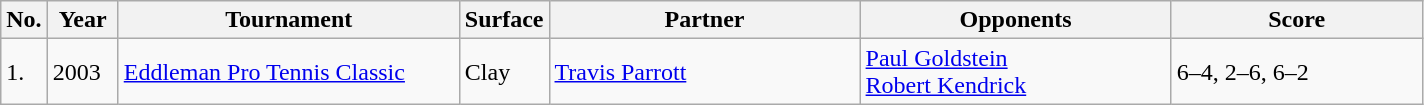<table class="sortable wikitable">
<tr>
<th style="width:20px" class="unsortable">No.</th>
<th style="width:40px">Year</th>
<th style="width:220px">Tournament</th>
<th style="width:50px">Surface</th>
<th style="width:200px">Partner</th>
<th style="width:200px">Opponents</th>
<th style="width:160px" class="unsortable">Score</th>
</tr>
<tr>
<td>1.</td>
<td>2003</td>
<td><a href='#'>Eddleman Pro Tennis Classic</a></td>
<td>Clay</td>
<td> <a href='#'>Travis Parrott</a></td>
<td> <a href='#'>Paul Goldstein</a><br> <a href='#'>Robert Kendrick</a></td>
<td>6–4, 2–6, 6–2</td>
</tr>
</table>
